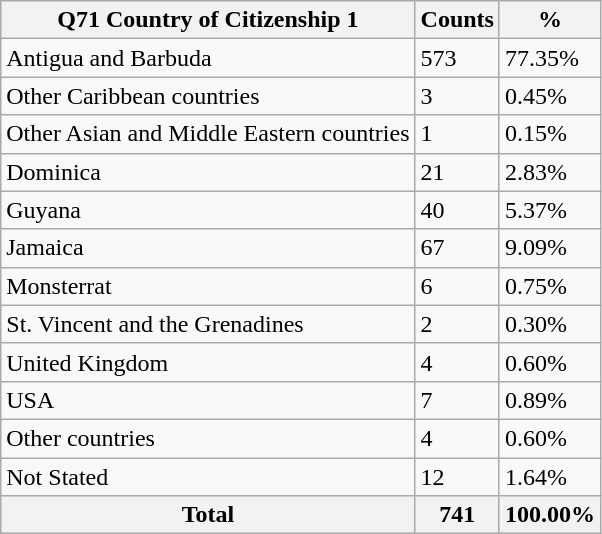<table class="wikitable sortable">
<tr>
<th>Q71 Country of Citizenship 1</th>
<th>Counts</th>
<th>%</th>
</tr>
<tr>
<td>Antigua and Barbuda</td>
<td>573</td>
<td>77.35%</td>
</tr>
<tr>
<td>Other Caribbean countries</td>
<td>3</td>
<td>0.45%</td>
</tr>
<tr>
<td>Other Asian and Middle Eastern countries</td>
<td>1</td>
<td>0.15%</td>
</tr>
<tr>
<td>Dominica</td>
<td>21</td>
<td>2.83%</td>
</tr>
<tr>
<td>Guyana</td>
<td>40</td>
<td>5.37%</td>
</tr>
<tr>
<td>Jamaica</td>
<td>67</td>
<td>9.09%</td>
</tr>
<tr>
<td>Monsterrat</td>
<td>6</td>
<td>0.75%</td>
</tr>
<tr>
<td>St. Vincent and the Grenadines</td>
<td>2</td>
<td>0.30%</td>
</tr>
<tr>
<td>United Kingdom</td>
<td>4</td>
<td>0.60%</td>
</tr>
<tr>
<td>USA</td>
<td>7</td>
<td>0.89%</td>
</tr>
<tr>
<td>Other countries</td>
<td>4</td>
<td>0.60%</td>
</tr>
<tr>
<td>Not Stated</td>
<td>12</td>
<td>1.64%</td>
</tr>
<tr>
<th>Total</th>
<th>741</th>
<th>100.00%</th>
</tr>
</table>
